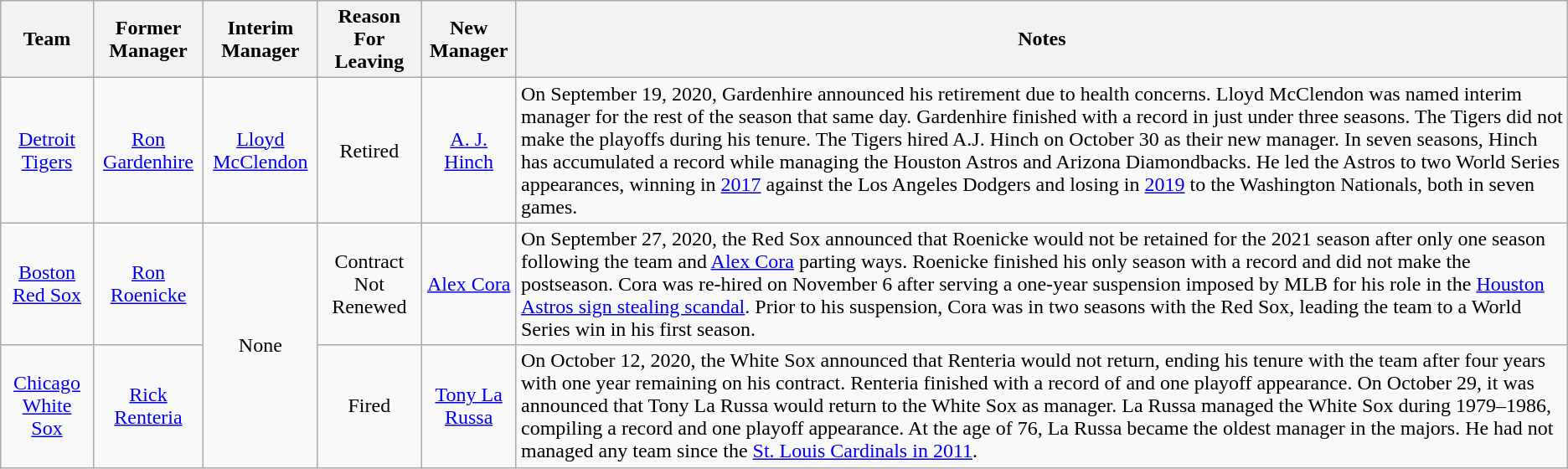<table class="wikitable plainrowheaders" style="text-align:center;">
<tr>
<th scope="col">Team</th>
<th scope="col">Former Manager</th>
<th scope="col">Interim Manager</th>
<th scope="col">Reason For Leaving</th>
<th scope="col">New Manager</th>
<th scope="col">Notes</th>
</tr>
<tr>
<td scope="row"><a href='#'>Detroit Tigers</a></td>
<td><a href='#'>Ron Gardenhire</a></td>
<td><a href='#'>Lloyd McClendon</a></td>
<td style="text-align:center;">Retired</td>
<td><a href='#'>A. J. Hinch</a></td>
<td style="text-align:left;">On September 19, 2020, Gardenhire announced his retirement due to health concerns. Lloyd McClendon was named interim manager for the rest of the season that same day. Gardenhire finished with a  record in just under three seasons.  The Tigers did not make the playoffs during his tenure.  The Tigers hired A.J. Hinch on October 30 as their new manager. In seven seasons, Hinch has accumulated a  record while managing the Houston Astros and Arizona Diamondbacks.  He led the Astros to two World Series appearances, winning in <a href='#'>2017</a> against the Los Angeles Dodgers and losing in <a href='#'>2019</a> to the Washington Nationals, both in seven games.</td>
</tr>
<tr>
<td scope="row"><a href='#'>Boston Red Sox</a></td>
<td><a href='#'>Ron Roenicke</a></td>
<td rowspan=2>None</td>
<td style="text-align:center;">Contract Not Renewed</td>
<td><a href='#'>Alex Cora</a></td>
<td style="text-align:left;">On September 27, 2020, the Red Sox announced that Roenicke would not be retained for the 2021 season after only one season following the team and <a href='#'>Alex Cora</a> parting ways. Roenicke finished his only season with a  record and did not make the postseason. Cora was re-hired on November 6 after serving a one-year suspension imposed by MLB for his role in the <a href='#'>Houston Astros sign stealing scandal</a>.  Prior to his suspension, Cora was  in two seasons with the Red Sox, leading the team to a World Series win in his first season.</td>
</tr>
<tr>
<td scope="row"><a href='#'>Chicago White Sox</a></td>
<td><a href='#'>Rick Renteria</a></td>
<td style="text-align:center;">Fired</td>
<td><a href='#'>Tony La Russa</a></td>
<td style="text-align:left;">On October 12, 2020, the White Sox announced that Renteria would not return, ending his tenure with the team after four years with one year remaining on his contract.  Renteria finished with a record of  and one playoff appearance. On October 29, it was announced that Tony La Russa would return to the White Sox as manager. La Russa managed the White Sox during 1979–1986, compiling a  record and one playoff appearance. At the age of 76, La Russa became the oldest manager in the majors. He had not managed any team since the <a href='#'>St. Louis Cardinals in 2011</a>.</td>
</tr>
</table>
